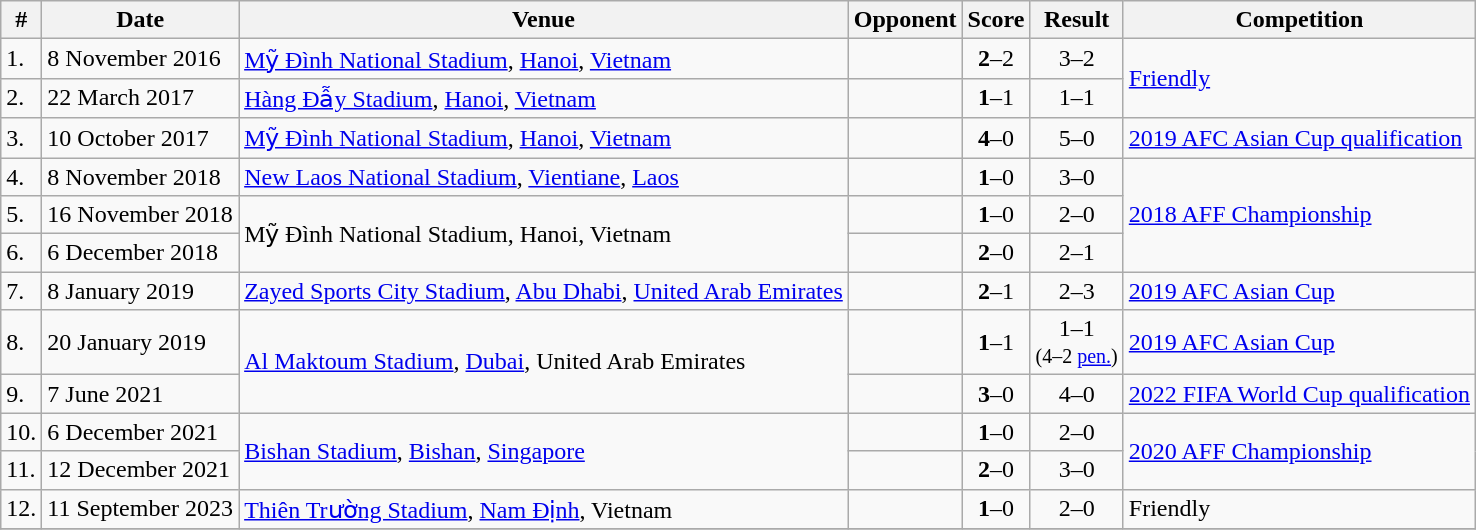<table class="wikitable">
<tr>
<th>#</th>
<th>Date</th>
<th>Venue</th>
<th>Opponent</th>
<th>Score</th>
<th>Result</th>
<th>Competition</th>
</tr>
<tr>
<td>1.</td>
<td>8 November 2016</td>
<td><a href='#'>Mỹ Đình National Stadium</a>, <a href='#'>Hanoi</a>, <a href='#'>Vietnam</a></td>
<td></td>
<td align=center><strong>2</strong>–2</td>
<td align=center>3–2</td>
<td rowspan="2"><a href='#'>Friendly</a></td>
</tr>
<tr>
<td>2.</td>
<td>22 March 2017</td>
<td><a href='#'>Hàng Đẫy Stadium</a>, <a href='#'>Hanoi</a>, <a href='#'>Vietnam</a></td>
<td></td>
<td align=center><strong>1</strong>–1</td>
<td align=center>1–1</td>
</tr>
<tr>
<td>3.</td>
<td>10 October 2017</td>
<td><a href='#'>Mỹ Đình National Stadium</a>, <a href='#'>Hanoi</a>, <a href='#'>Vietnam</a></td>
<td></td>
<td align=center><strong>4</strong>–0</td>
<td align=center>5–0</td>
<td><a href='#'>2019 AFC Asian Cup qualification</a></td>
</tr>
<tr>
<td>4.</td>
<td>8 November 2018</td>
<td><a href='#'>New Laos National Stadium</a>, <a href='#'>Vientiane</a>, <a href='#'>Laos</a></td>
<td></td>
<td align=center><strong>1</strong>–0</td>
<td align=center>3–0</td>
<td rowspan="3"><a href='#'>2018 AFF Championship</a></td>
</tr>
<tr>
<td>5.</td>
<td>16 November 2018</td>
<td rowspan="2">Mỹ Đình National Stadium, Hanoi, Vietnam</td>
<td></td>
<td align=center><strong>1</strong>–0</td>
<td align=center>2–0</td>
</tr>
<tr>
<td>6.</td>
<td>6 December 2018</td>
<td></td>
<td style="text-align:center;"><strong>2</strong>–0</td>
<td align=center>2–1</td>
</tr>
<tr>
<td>7.</td>
<td>8 January 2019</td>
<td><a href='#'>Zayed Sports City Stadium</a>, <a href='#'>Abu Dhabi</a>, <a href='#'>United Arab Emirates</a></td>
<td></td>
<td align=center><strong>2</strong>–1</td>
<td align=center>2–3</td>
<td><a href='#'>2019 AFC Asian Cup</a></td>
</tr>
<tr>
<td>8.</td>
<td>20 January 2019</td>
<td rowspan=2><a href='#'>Al Maktoum Stadium</a>, <a href='#'>Dubai</a>, United Arab Emirates</td>
<td></td>
<td align=center><strong>1</strong>–1</td>
<td align=center>1–1 <br><small>(4–2 <a href='#'>pen.</a>)</small><br></td>
<td><a href='#'>2019 AFC Asian Cup</a></td>
</tr>
<tr>
<td>9.</td>
<td>7 June 2021</td>
<td></td>
<td align=center><strong>3</strong>–0</td>
<td align=center>4–0</td>
<td><a href='#'>2022 FIFA World Cup qualification</a></td>
</tr>
<tr>
<td>10.</td>
<td>6 December 2021</td>
<td rowspan="2"><a href='#'>Bishan Stadium</a>, <a href='#'>Bishan</a>, <a href='#'>Singapore</a></td>
<td></td>
<td align=center><strong>1</strong>–0</td>
<td align=center>2–0</td>
<td rowspan="2"><a href='#'>2020 AFF Championship</a></td>
</tr>
<tr>
<td>11.</td>
<td>12 December 2021</td>
<td></td>
<td align=center><strong>2</strong>–0</td>
<td align=center>3–0</td>
</tr>
<tr>
<td>12.</td>
<td>11 September 2023</td>
<td><a href='#'>Thiên Trường Stadium</a>, <a href='#'>Nam Định</a>, Vietnam</td>
<td></td>
<td align=center><strong>1</strong>–0</td>
<td align=center>2–0</td>
<td>Friendly</td>
</tr>
<tr>
</tr>
</table>
